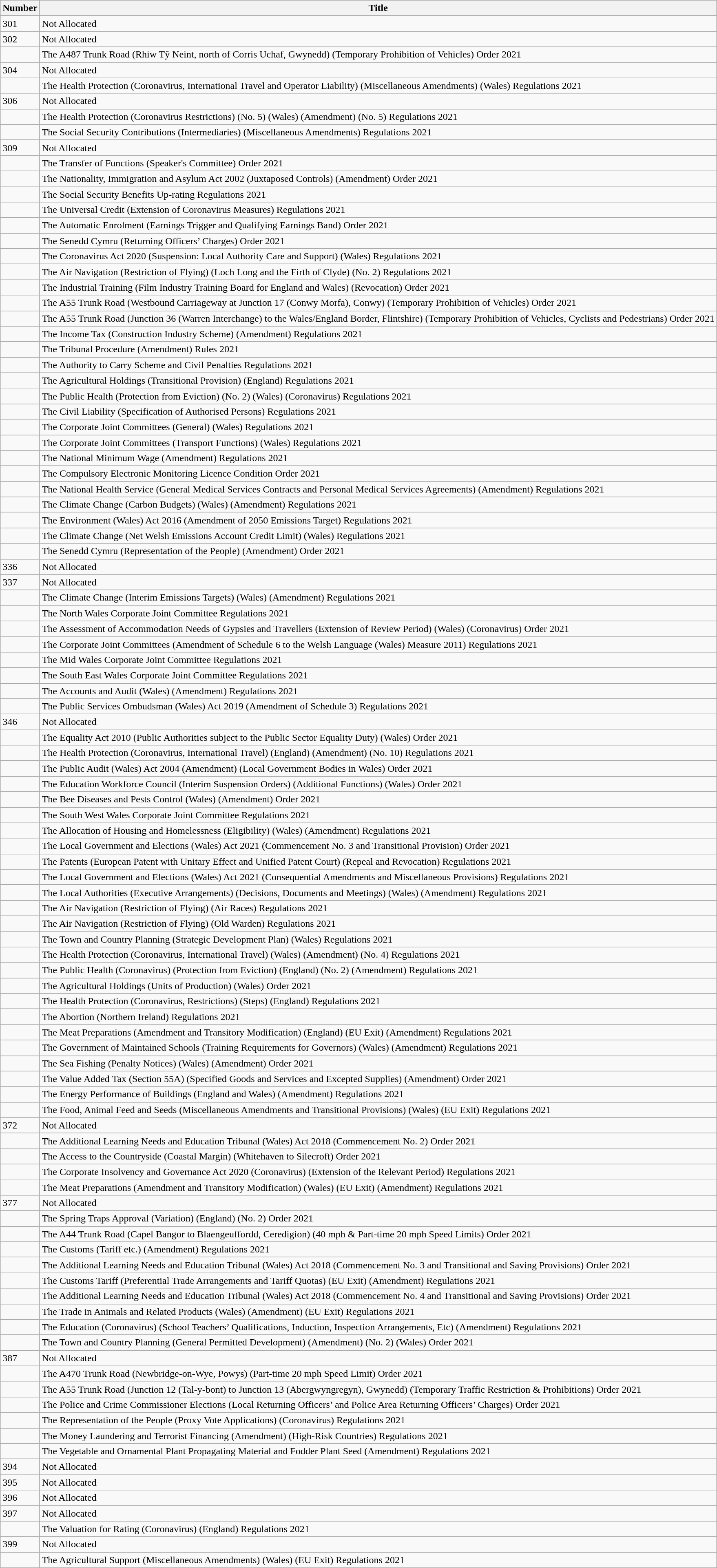<table class="wikitable collapsible">
<tr>
<th>Number</th>
<th>Title</th>
</tr>
<tr>
</tr>
<tr>
<td>301</td>
<td>Not Allocated</td>
</tr>
<tr>
<td>302</td>
<td>Not Allocated</td>
</tr>
<tr>
<td></td>
<td>The A487 Trunk Road (Rhiw Tŷ Neint, north of Corris Uchaf, Gwynedd) (Temporary Prohibition of Vehicles) Order 2021</td>
</tr>
<tr>
<td>304</td>
<td>Not Allocated</td>
</tr>
<tr>
<td></td>
<td>The Health Protection (Coronavirus, International Travel and Operator Liability) (Miscellaneous Amendments) (Wales) Regulations 2021</td>
</tr>
<tr>
<td>306</td>
<td>Not Allocated</td>
</tr>
<tr>
<td></td>
<td>The Health Protection (Coronavirus Restrictions) (No. 5) (Wales) (Amendment) (No. 5) Regulations 2021</td>
</tr>
<tr>
<td></td>
<td>The Social Security Contributions (Intermediaries) (Miscellaneous Amendments) Regulations 2021</td>
</tr>
<tr>
<td>309</td>
<td>Not Allocated</td>
</tr>
<tr>
<td></td>
<td>The Transfer of Functions (Speaker's Committee) Order 2021</td>
</tr>
<tr>
<td></td>
<td>The Nationality, Immigration and Asylum Act 2002 (Juxtaposed Controls) (Amendment) Order 2021</td>
</tr>
<tr>
<td></td>
<td>The Social Security Benefits Up-rating Regulations 2021</td>
</tr>
<tr>
<td></td>
<td>The Universal Credit (Extension of Coronavirus Measures) Regulations 2021</td>
</tr>
<tr>
<td></td>
<td>The Automatic Enrolment (Earnings Trigger and Qualifying Earnings Band) Order 2021</td>
</tr>
<tr>
<td></td>
<td>The Senedd Cymru (Returning Officers’ Charges) Order 2021</td>
</tr>
<tr>
<td></td>
<td>The Coronavirus Act 2020 (Suspension: Local Authority Care and Support) (Wales) Regulations 2021</td>
</tr>
<tr>
<td></td>
<td>The Air Navigation (Restriction of Flying) (Loch Long and the Firth of Clyde) (No. 2) Regulations 2021</td>
</tr>
<tr>
<td></td>
<td>The Industrial Training (Film Industry Training Board for England and Wales) (Revocation) Order 2021</td>
</tr>
<tr>
<td></td>
<td>The A55 Trunk Road (Westbound Carriageway at Junction 17 (Conwy Morfa), Conwy) (Temporary Prohibition of Vehicles) Order 2021</td>
</tr>
<tr>
<td></td>
<td>The A55 Trunk Road (Junction 36 (Warren Interchange) to the Wales/England Border, Flintshire) (Temporary Prohibition of Vehicles, Cyclists and Pedestrians) Order 2021</td>
</tr>
<tr>
<td></td>
<td>The Income Tax (Construction Industry Scheme) (Amendment) Regulations 2021</td>
</tr>
<tr>
<td></td>
<td>The Tribunal Procedure (Amendment) Rules 2021</td>
</tr>
<tr>
<td></td>
<td>The Authority to Carry Scheme and Civil Penalties Regulations 2021</td>
</tr>
<tr>
<td></td>
<td>The Agricultural Holdings (Transitional Provision) (England) Regulations 2021</td>
</tr>
<tr>
<td></td>
<td>The Public Health (Protection from Eviction) (No. 2) (Wales) (Coronavirus) Regulations 2021</td>
</tr>
<tr>
<td></td>
<td>The Civil Liability (Specification of Authorised Persons) Regulations 2021</td>
</tr>
<tr>
<td></td>
<td>The Corporate Joint Committees (General) (Wales) Regulations 2021</td>
</tr>
<tr>
<td></td>
<td>The Corporate Joint Committees (Transport Functions) (Wales) Regulations 2021</td>
</tr>
<tr>
<td></td>
<td>The National Minimum Wage (Amendment) Regulations 2021</td>
</tr>
<tr>
<td></td>
<td>The Compulsory Electronic Monitoring Licence Condition Order 2021</td>
</tr>
<tr>
<td></td>
<td>The National Health Service (General Medical Services Contracts and Personal Medical Services Agreements) (Amendment) Regulations 2021</td>
</tr>
<tr>
<td></td>
<td>The Climate Change (Carbon Budgets) (Wales) (Amendment) Regulations 2021</td>
</tr>
<tr>
<td></td>
<td>The Environment (Wales) Act 2016 (Amendment of 2050 Emissions Target) Regulations 2021</td>
</tr>
<tr>
<td></td>
<td>The Climate Change (Net Welsh Emissions Account Credit Limit) (Wales) Regulations 2021</td>
</tr>
<tr>
<td></td>
<td>The Senedd Cymru (Representation of the People) (Amendment) Order 2021</td>
</tr>
<tr>
<td>336</td>
<td>Not Allocated</td>
</tr>
<tr>
<td>337</td>
<td>Not Allocated</td>
</tr>
<tr>
<td></td>
<td>The Climate Change (Interim Emissions Targets) (Wales) (Amendment) Regulations 2021</td>
</tr>
<tr>
<td></td>
<td>The North Wales Corporate Joint Committee Regulations 2021</td>
</tr>
<tr>
<td></td>
<td>The Assessment of Accommodation Needs of Gypsies and Travellers (Extension of Review Period) (Wales) (Coronavirus) Order 2021</td>
</tr>
<tr>
<td></td>
<td>The Corporate Joint Committees (Amendment of Schedule 6 to the Welsh Language (Wales) Measure 2011) Regulations 2021</td>
</tr>
<tr>
<td></td>
<td>The Mid Wales Corporate Joint Committee Regulations 2021</td>
</tr>
<tr>
<td></td>
<td>The South East Wales Corporate Joint Committee Regulations 2021</td>
</tr>
<tr>
<td></td>
<td>The Accounts and Audit (Wales) (Amendment) Regulations 2021</td>
</tr>
<tr>
<td></td>
<td>The Public Services Ombudsman (Wales) Act 2019 (Amendment of Schedule 3) Regulations 2021</td>
</tr>
<tr>
<td>346</td>
<td>Not Allocated</td>
</tr>
<tr>
<td></td>
<td>The Equality Act 2010 (Public Authorities subject to the Public Sector Equality Duty) (Wales) Order 2021</td>
</tr>
<tr>
<td></td>
<td>The Health Protection (Coronavirus, International Travel) (England) (Amendment) (No. 10) Regulations 2021</td>
</tr>
<tr>
<td></td>
<td>The Public Audit (Wales) Act 2004 (Amendment) (Local Government Bodies in Wales) Order 2021</td>
</tr>
<tr>
<td></td>
<td>The Education Workforce Council (Interim Suspension Orders) (Additional Functions) (Wales) Order 2021</td>
</tr>
<tr>
<td></td>
<td>The Bee Diseases and Pests Control (Wales) (Amendment) Order 2021</td>
</tr>
<tr>
<td></td>
<td>The South West Wales Corporate Joint Committee Regulations 2021</td>
</tr>
<tr>
<td></td>
<td>The Allocation of Housing and Homelessness (Eligibility) (Wales) (Amendment) Regulations 2021</td>
</tr>
<tr>
<td></td>
<td>The Local Government and Elections (Wales) Act 2021 (Commencement No. 3 and Transitional Provision) Order 2021</td>
</tr>
<tr>
<td></td>
<td>The Patents (European Patent with Unitary Effect and Unified Patent Court) (Repeal and Revocation) Regulations 2021</td>
</tr>
<tr>
<td></td>
<td>The Local Government and Elections (Wales) Act 2021 (Consequential Amendments and Miscellaneous Provisions) Regulations 2021</td>
</tr>
<tr>
<td></td>
<td>The Local Authorities (Executive Arrangements) (Decisions, Documents and Meetings) (Wales) (Amendment) Regulations 2021</td>
</tr>
<tr>
<td></td>
<td>The Air Navigation (Restriction of Flying) (Air Races) Regulations 2021</td>
</tr>
<tr>
<td></td>
<td>The Air Navigation (Restriction of Flying) (Old Warden) Regulations 2021</td>
</tr>
<tr>
<td></td>
<td>The Town and Country Planning (Strategic Development Plan) (Wales) Regulations 2021</td>
</tr>
<tr>
<td></td>
<td>The Health Protection (Coronavirus, International Travel) (Wales) (Amendment) (No. 4) Regulations 2021</td>
</tr>
<tr>
<td></td>
<td>The Public Health (Coronavirus) (Protection from Eviction) (England) (No. 2) (Amendment) Regulations 2021</td>
</tr>
<tr>
<td></td>
<td>The Agricultural Holdings (Units of Production) (Wales) Order 2021</td>
</tr>
<tr>
<td></td>
<td>The Health Protection (Coronavirus, Restrictions) (Steps) (England) Regulations 2021</td>
</tr>
<tr>
<td></td>
<td>The Abortion (Northern Ireland) Regulations 2021</td>
</tr>
<tr>
<td></td>
<td>The Meat Preparations (Amendment and Transitory Modification) (England) (EU Exit) (Amendment) Regulations 2021</td>
</tr>
<tr>
<td></td>
<td>The Government of Maintained Schools (Training Requirements for Governors) (Wales) (Amendment) Regulations 2021</td>
</tr>
<tr>
<td></td>
<td>The Sea Fishing (Penalty Notices) (Wales) (Amendment) Order 2021</td>
</tr>
<tr>
<td></td>
<td>The Value Added Tax (Section 55A) (Specified Goods and Services and Excepted Supplies) (Amendment) Order 2021</td>
</tr>
<tr>
<td></td>
<td>The Energy Performance of Buildings (England and Wales) (Amendment) Regulations 2021</td>
</tr>
<tr>
<td></td>
<td>The Food, Animal Feed and Seeds (Miscellaneous Amendments and Transitional Provisions) (Wales) (EU Exit) Regulations 2021</td>
</tr>
<tr>
<td>372</td>
<td>Not Allocated</td>
</tr>
<tr>
<td></td>
<td>The Additional Learning Needs and Education Tribunal (Wales) Act 2018 (Commencement No. 2) Order 2021</td>
</tr>
<tr>
<td></td>
<td>The Access to the Countryside (Coastal Margin) (Whitehaven to Silecroft) Order 2021</td>
</tr>
<tr>
<td></td>
<td>The Corporate Insolvency and Governance Act 2020 (Coronavirus) (Extension of the Relevant Period) Regulations 2021</td>
</tr>
<tr>
<td></td>
<td>The Meat Preparations (Amendment and Transitory Modification) (Wales) (EU Exit) (Amendment) Regulations 2021</td>
</tr>
<tr>
<td>377</td>
<td>Not Allocated</td>
</tr>
<tr>
<td></td>
<td>The Spring Traps Approval (Variation) (England) (No. 2) Order 2021</td>
</tr>
<tr>
<td></td>
<td>The A44 Trunk Road (Capel Bangor to Blaengeuffordd, Ceredigion) (40 mph & Part-time 20 mph Speed Limits) Order 2021</td>
</tr>
<tr>
<td></td>
<td>The Customs (Tariff etc.) (Amendment) Regulations 2021</td>
</tr>
<tr>
<td></td>
<td>The Additional Learning Needs and Education Tribunal (Wales) Act 2018 (Commencement No. 3 and Transitional and Saving Provisions) Order 2021</td>
</tr>
<tr>
<td></td>
<td>The Customs Tariff (Preferential Trade Arrangements and Tariff Quotas) (EU Exit) (Amendment) Regulations 2021</td>
</tr>
<tr>
<td></td>
<td>The Additional Learning Needs and Education Tribunal (Wales) Act 2018 (Commencement No. 4 and Transitional and Saving Provisions) Order 2021</td>
</tr>
<tr>
<td></td>
<td>The Trade in Animals and Related Products (Wales) (Amendment) (EU Exit) Regulations 2021</td>
</tr>
<tr>
<td></td>
<td>The Education (Coronavirus) (School Teachers’ Qualifications, Induction, Inspection Arrangements, Etc) (Amendment) Regulations 2021</td>
</tr>
<tr>
<td></td>
<td>The Town and Country Planning (General Permitted Development) (Amendment) (No. 2) (Wales) Order 2021</td>
</tr>
<tr>
<td>387</td>
<td>Not Allocated</td>
</tr>
<tr>
<td></td>
<td>The A470 Trunk Road (Newbridge-on-Wye, Powys) (Part-time 20 mph Speed Limit) Order 2021</td>
</tr>
<tr>
<td></td>
<td>The A55 Trunk Road (Junction 12 (Tal-y-bont) to Junction 13 (Abergwyngregyn), Gwynedd) (Temporary Traffic Restriction & Prohibitions) Order 2021</td>
</tr>
<tr>
<td></td>
<td>The Police and Crime Commissioner Elections (Local Returning Officers’ and Police Area Returning Officers’ Charges) Order 2021</td>
</tr>
<tr>
<td></td>
<td>The Representation of the People (Proxy Vote Applications) (Coronavirus) Regulations 2021</td>
</tr>
<tr>
<td></td>
<td>The Money Laundering and Terrorist Financing (Amendment) (High-Risk Countries) Regulations 2021</td>
</tr>
<tr>
<td></td>
<td>The Vegetable and Ornamental Plant Propagating Material and Fodder Plant Seed (Amendment) Regulations 2021</td>
</tr>
<tr>
<td>394</td>
<td>Not Allocated</td>
</tr>
<tr>
<td>395</td>
<td>Not Allocated</td>
</tr>
<tr>
<td>396</td>
<td>Not Allocated</td>
</tr>
<tr>
<td>397</td>
<td>Not Allocated</td>
</tr>
<tr>
<td></td>
<td>The Valuation for Rating (Coronavirus) (England) Regulations 2021</td>
</tr>
<tr>
<td>399</td>
<td>Not Allocated</td>
</tr>
<tr>
<td></td>
<td>The Agricultural Support (Miscellaneous Amendments) (Wales) (EU Exit) Regulations 2021<br></td>
</tr>
</table>
